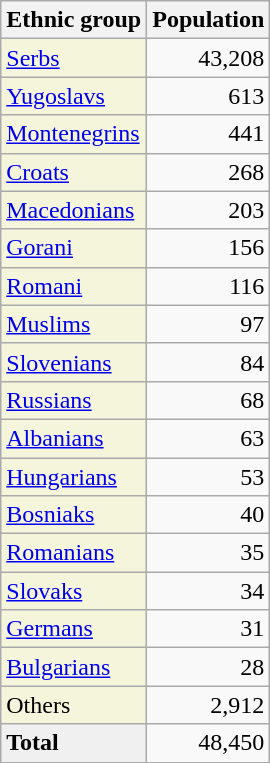<table class="wikitable">
<tr>
<th>Ethnic group</th>
<th>Population</th>
</tr>
<tr>
<td style="background:#F5F5DC;"><a href='#'>Serbs</a></td>
<td align="right">43,208</td>
</tr>
<tr>
<td style="background:#F5F5DC;"><a href='#'>Yugoslavs</a></td>
<td align="right">613</td>
</tr>
<tr>
<td style="background:#F5F5DC;"><a href='#'>Montenegrins</a></td>
<td align="right">441</td>
</tr>
<tr>
<td style="background:#F5F5DC;"><a href='#'>Croats</a></td>
<td align="right">268</td>
</tr>
<tr>
<td style="background:#F5F5DC;"><a href='#'>Macedonians</a></td>
<td align="right">203</td>
</tr>
<tr>
<td style="background:#F5F5DC;"><a href='#'>Gorani</a></td>
<td align="right">156</td>
</tr>
<tr>
<td style="background:#F5F5DC;"><a href='#'>Romani</a></td>
<td align="right">116</td>
</tr>
<tr>
<td style="background:#F5F5DC;"><a href='#'>Muslims</a></td>
<td align="right">97</td>
</tr>
<tr>
<td style="background:#F5F5DC;"><a href='#'>Slovenians</a></td>
<td align="right">84</td>
</tr>
<tr>
<td style="background:#F5F5DC;"><a href='#'>Russians</a></td>
<td align="right">68</td>
</tr>
<tr>
<td style="background:#F5F5DC;"><a href='#'>Albanians</a></td>
<td align="right">63</td>
</tr>
<tr>
<td style="background:#F5F5DC;"><a href='#'>Hungarians</a></td>
<td align="right">53</td>
</tr>
<tr>
<td style="background:#F5F5DC;"><a href='#'>Bosniaks</a></td>
<td align="right">40</td>
</tr>
<tr>
<td style="background:#F5F5DC;"><a href='#'>Romanians</a></td>
<td align="right">35</td>
</tr>
<tr>
<td style="background:#F5F5DC;"><a href='#'>Slovaks</a></td>
<td align="right">34</td>
</tr>
<tr>
<td style="background:#F5F5DC;"><a href='#'>Germans</a></td>
<td align="right">31</td>
</tr>
<tr>
<td style="background:#F5F5DC;"><a href='#'>Bulgarians</a></td>
<td align="right">28</td>
</tr>
<tr>
<td style="background:#F5F5DC;">Others</td>
<td align="right">2,912</td>
</tr>
<tr>
<td style="background:#F0F0F0;"><strong>Total</strong></td>
<td align="right">48,450</td>
</tr>
</table>
